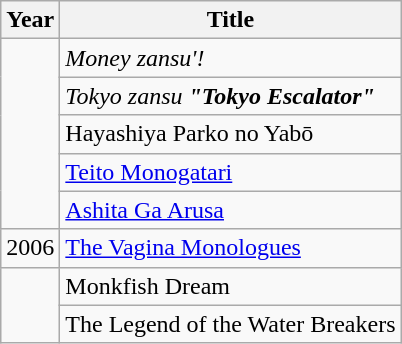<table class="wikitable">
<tr>
<th>Year</th>
<th>Title</th>
</tr>
<tr>
<td rowspan="5"></td>
<td><em>Money zansu'!</em></td>
</tr>
<tr>
<td><em>Tokyo zansu<strong> "Tokyo Escalator"</td>
</tr>
<tr>
<td></em>Hayashiya Parko no Yabō<em></td>
</tr>
<tr>
<td></em><a href='#'>Teito Monogatari</a><em></td>
</tr>
<tr>
<td></em><a href='#'>Ashita Ga Arusa</a><em></td>
</tr>
<tr>
<td>2006</td>
<td></em><a href='#'>The Vagina Monologues</a><em></td>
</tr>
<tr>
<td rowspan="2"></td>
<td></em>Monkfish Dream<em></td>
</tr>
<tr>
<td></em>The Legend of the Water Breakers<em></td>
</tr>
</table>
